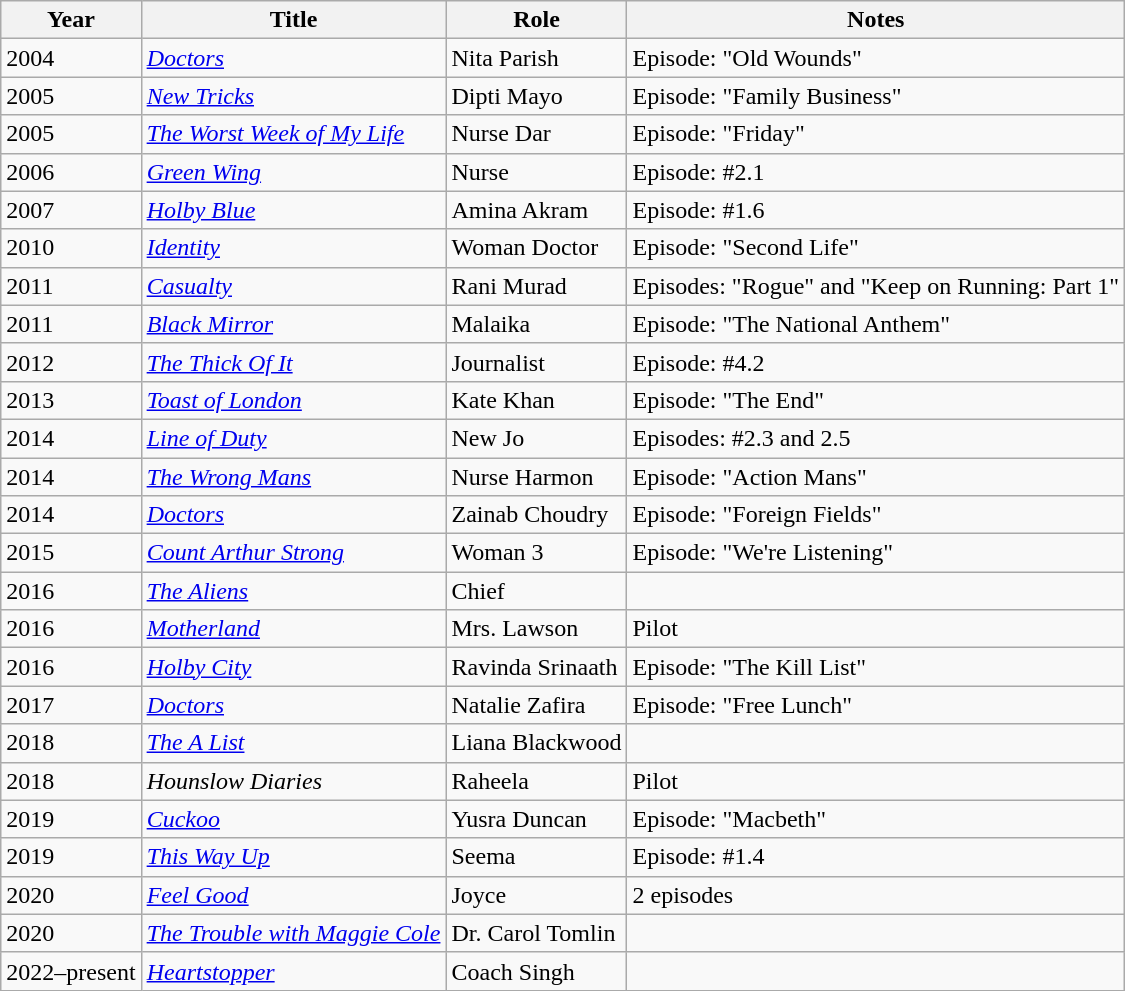<table class="wikitable sortable">
<tr>
<th>Year</th>
<th>Title</th>
<th>Role</th>
<th class="unsortable">Notes</th>
</tr>
<tr>
<td>2004</td>
<td><em><a href='#'>Doctors</a></em></td>
<td>Nita Parish</td>
<td>Episode: "Old Wounds"</td>
</tr>
<tr>
<td>2005</td>
<td><em><a href='#'>New Tricks</a></em></td>
<td>Dipti Mayo</td>
<td>Episode: "Family Business"</td>
</tr>
<tr>
<td>2005</td>
<td><em><a href='#'>The Worst Week of My Life</a></em></td>
<td>Nurse Dar</td>
<td>Episode: "Friday"</td>
</tr>
<tr>
<td>2006</td>
<td><em><a href='#'>Green Wing</a></em></td>
<td>Nurse</td>
<td>Episode: #2.1</td>
</tr>
<tr>
<td>2007</td>
<td><em><a href='#'>Holby Blue</a></em></td>
<td>Amina Akram</td>
<td>Episode: #1.6</td>
</tr>
<tr>
<td>2010</td>
<td><em><a href='#'>Identity</a></em></td>
<td>Woman Doctor</td>
<td>Episode: "Second Life"</td>
</tr>
<tr>
<td>2011</td>
<td><em><a href='#'>Casualty</a></em></td>
<td>Rani Murad</td>
<td>Episodes: "Rogue" and "Keep on Running: Part 1"</td>
</tr>
<tr>
<td>2011</td>
<td><em><a href='#'>Black Mirror</a></em></td>
<td>Malaika</td>
<td>Episode: "The National Anthem"</td>
</tr>
<tr>
<td>2012</td>
<td><em><a href='#'>The Thick Of It</a></em></td>
<td>Journalist</td>
<td>Episode: #4.2</td>
</tr>
<tr>
<td>2013</td>
<td><em><a href='#'>Toast of London</a></em></td>
<td>Kate Khan</td>
<td>Episode: "The End"</td>
</tr>
<tr>
<td>2014</td>
<td><em><a href='#'>Line of Duty</a></em></td>
<td>New Jo</td>
<td>Episodes: #2.3 and 2.5</td>
</tr>
<tr>
<td>2014</td>
<td><em><a href='#'>The Wrong Mans</a></em></td>
<td>Nurse Harmon</td>
<td>Episode: "Action Mans"</td>
</tr>
<tr>
<td>2014</td>
<td><em><a href='#'>Doctors</a></em></td>
<td>Zainab Choudry</td>
<td>Episode: "Foreign Fields"</td>
</tr>
<tr>
<td>2015</td>
<td><em><a href='#'>Count Arthur Strong</a></em></td>
<td>Woman 3</td>
<td>Episode: "We're Listening"</td>
</tr>
<tr>
<td>2016</td>
<td><em><a href='#'>The Aliens</a></em></td>
<td>Chief</td>
<td></td>
</tr>
<tr>
<td>2016</td>
<td><em><a href='#'>Motherland</a></em></td>
<td>Mrs. Lawson</td>
<td>Pilot</td>
</tr>
<tr>
<td>2016</td>
<td><em><a href='#'>Holby City</a></em></td>
<td>Ravinda Srinaath</td>
<td>Episode: "The Kill List"</td>
</tr>
<tr>
<td>2017</td>
<td><em><a href='#'>Doctors</a></em></td>
<td>Natalie Zafira</td>
<td>Episode: "Free Lunch"</td>
</tr>
<tr>
<td>2018</td>
<td><em><a href='#'>The A List</a></em></td>
<td>Liana Blackwood</td>
<td></td>
</tr>
<tr>
<td>2018</td>
<td><em>Hounslow Diaries</em></td>
<td>Raheela</td>
<td>Pilot</td>
</tr>
<tr>
<td>2019</td>
<td><em><a href='#'>Cuckoo</a></em></td>
<td>Yusra Duncan</td>
<td>Episode: "Macbeth"</td>
</tr>
<tr>
<td>2019</td>
<td><em><a href='#'>This Way Up</a></em></td>
<td>Seema</td>
<td>Episode: #1.4</td>
</tr>
<tr>
<td>2020</td>
<td><em><a href='#'>Feel Good</a></em></td>
<td>Joyce</td>
<td>2 episodes</td>
</tr>
<tr>
<td>2020</td>
<td><em><a href='#'>The Trouble with Maggie Cole</a></em></td>
<td>Dr. Carol Tomlin</td>
<td></td>
</tr>
<tr>
<td>2022–present</td>
<td><em><a href='#'>Heartstopper</a></em></td>
<td>Coach Singh</td>
<td></td>
</tr>
</table>
